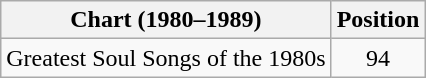<table class="wikitable sortable">
<tr>
<th>Chart (1980–1989)</th>
<th>Position</th>
</tr>
<tr>
<td>Greatest Soul Songs of the 1980s</td>
<td style="text-align:center;">94</td>
</tr>
</table>
